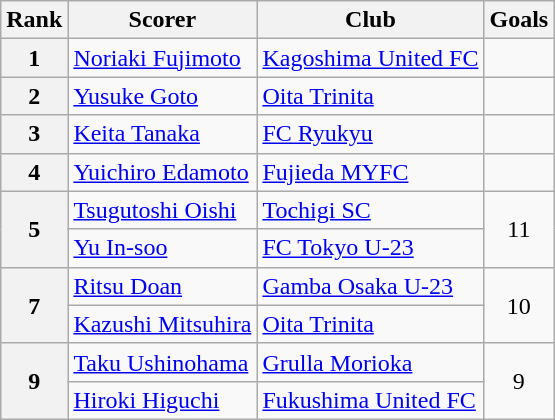<table class="wikitable">
<tr>
<th>Rank</th>
<th>Scorer</th>
<th>Club</th>
<th>Goals</th>
</tr>
<tr>
<th>1</th>
<td> <a href='#'>Noriaki Fujimoto</a></td>
<td><a href='#'>Kagoshima United FC</a></td>
<td></td>
</tr>
<tr>
<th>2</th>
<td> <a href='#'>Yusuke Goto</a></td>
<td><a href='#'>Oita Trinita</a></td>
<td></td>
</tr>
<tr>
<th>3</th>
<td> <a href='#'>Keita Tanaka</a></td>
<td><a href='#'>FC Ryukyu</a></td>
<td></td>
</tr>
<tr>
<th>4</th>
<td> <a href='#'>Yuichiro Edamoto</a></td>
<td><a href='#'>Fujieda MYFC</a></td>
<td></td>
</tr>
<tr>
<th rowspan=2>5</th>
<td> <a href='#'>Tsugutoshi Oishi</a></td>
<td><a href='#'>Tochigi SC</a></td>
<td rowspan=2 style="text-align:center;">11</td>
</tr>
<tr>
<td> <a href='#'>Yu In-soo</a></td>
<td><a href='#'>FC Tokyo U-23</a></td>
</tr>
<tr>
<th rowspan=2>7</th>
<td> <a href='#'>Ritsu Doan</a></td>
<td><a href='#'>Gamba Osaka U-23</a></td>
<td rowspan=2 style="text-align:center;">10</td>
</tr>
<tr>
<td> <a href='#'>Kazushi Mitsuhira</a></td>
<td><a href='#'>Oita Trinita</a></td>
</tr>
<tr>
<th rowspan=2>9</th>
<td> <a href='#'>Taku Ushinohama</a></td>
<td><a href='#'>Grulla Morioka</a></td>
<td rowspan=2 style="text-align:center;">9</td>
</tr>
<tr>
<td> <a href='#'>Hiroki Higuchi</a></td>
<td><a href='#'>Fukushima United FC</a></td>
</tr>
</table>
